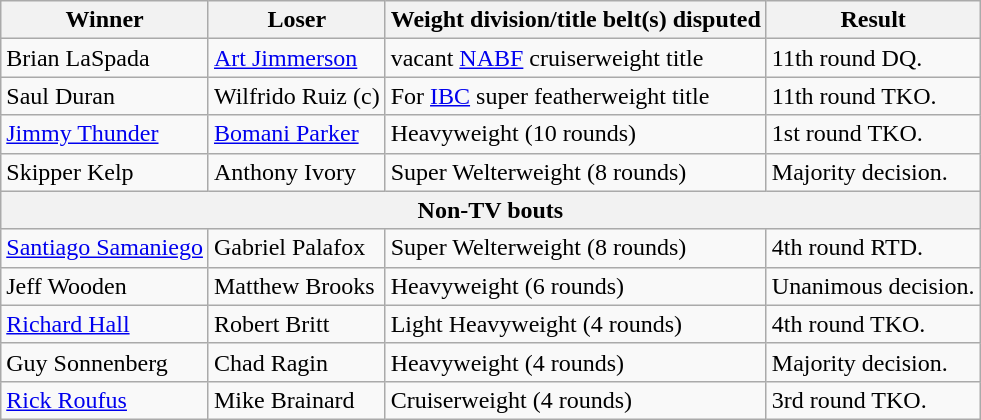<table class=wikitable>
<tr>
<th>Winner</th>
<th>Loser</th>
<th>Weight division/title belt(s) disputed</th>
<th>Result</th>
</tr>
<tr>
<td> Brian LaSpada</td>
<td> <a href='#'>Art Jimmerson</a></td>
<td>vacant <a href='#'>NABF</a> cruiserweight title</td>
<td>11th round DQ.</td>
</tr>
<tr>
<td> Saul Duran</td>
<td> Wilfrido Ruiz (c)</td>
<td>For <a href='#'>IBC</a> super featherweight title</td>
<td>11th round TKO.</td>
</tr>
<tr>
<td> <a href='#'>Jimmy Thunder</a></td>
<td> <a href='#'>Bomani Parker</a></td>
<td>Heavyweight (10 rounds)</td>
<td>1st round TKO.</td>
</tr>
<tr>
<td> Skipper Kelp</td>
<td> Anthony Ivory</td>
<td>Super Welterweight (8 rounds)</td>
<td>Majority decision.</td>
</tr>
<tr>
<th colspan=4>Non-TV bouts</th>
</tr>
<tr>
<td> <a href='#'>Santiago Samaniego</a></td>
<td> Gabriel Palafox</td>
<td>Super Welterweight (8 rounds)</td>
<td>4th round RTD.</td>
</tr>
<tr>
<td> Jeff Wooden</td>
<td> Matthew Brooks</td>
<td>Heavyweight (6 rounds)</td>
<td>Unanimous decision.</td>
</tr>
<tr>
<td> <a href='#'>Richard Hall</a></td>
<td> Robert Britt</td>
<td>Light Heavyweight (4 rounds)</td>
<td>4th round TKO.</td>
</tr>
<tr>
<td> Guy Sonnenberg</td>
<td> Chad Ragin</td>
<td>Heavyweight (4 rounds)</td>
<td>Majority decision.</td>
</tr>
<tr>
<td> <a href='#'>Rick Roufus</a></td>
<td> Mike Brainard</td>
<td>Cruiserweight (4 rounds)</td>
<td>3rd round TKO.</td>
</tr>
</table>
